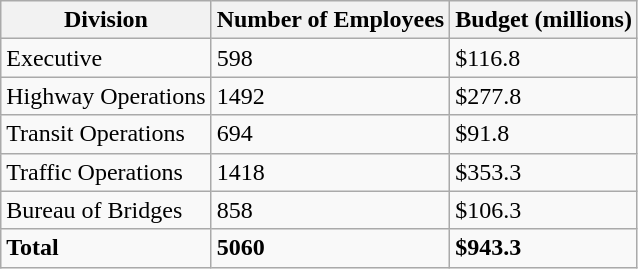<table border="1" cellspacing="0" cellpadding="5" style="border-collapse:collapse;" class="wikitable">
<tr>
<th>Division</th>
<th>Number of Employees</th>
<th>Budget (millions)</th>
</tr>
<tr>
<td>Executive</td>
<td>598</td>
<td>$116.8</td>
</tr>
<tr>
<td>Highway Operations</td>
<td>1492</td>
<td>$277.8</td>
</tr>
<tr>
<td>Transit Operations</td>
<td>694</td>
<td>$91.8</td>
</tr>
<tr>
<td>Traffic Operations</td>
<td>1418</td>
<td>$353.3</td>
</tr>
<tr>
<td>Bureau of Bridges</td>
<td>858</td>
<td>$106.3</td>
</tr>
<tr>
<td><strong>Total</strong></td>
<td><strong>5060</strong></td>
<td><strong>$943.3</strong></td>
</tr>
</table>
